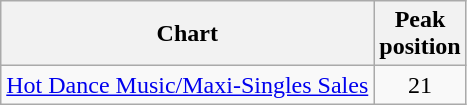<table class="wikitable sortable">
<tr>
<th>Chart</th>
<th>Peak<br>position</th>
</tr>
<tr>
<td><a href='#'>Hot Dance Music/Maxi-Singles Sales</a></td>
<td style="text-align:center;">21</td>
</tr>
</table>
